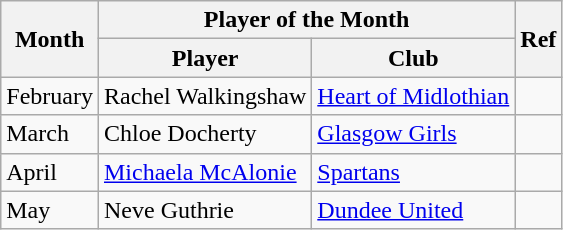<table class="wikitable">
<tr>
<th rowspan="2">Month</th>
<th colspan="2">Player of the Month</th>
<th rowspan="2">Ref</th>
</tr>
<tr>
<th>Player</th>
<th>Club</th>
</tr>
<tr>
<td>February</td>
<td> Rachel Walkingshaw</td>
<td><a href='#'>Heart of Midlothian</a></td>
<td></td>
</tr>
<tr>
<td>March</td>
<td> Chloe Docherty</td>
<td><a href='#'>Glasgow Girls</a></td>
<td></td>
</tr>
<tr>
<td>April</td>
<td> <a href='#'>Michaela McAlonie</a></td>
<td><a href='#'>Spartans</a></td>
<td></td>
</tr>
<tr>
<td>May</td>
<td> Neve Guthrie</td>
<td><a href='#'>Dundee United</a></td>
<td></td>
</tr>
</table>
